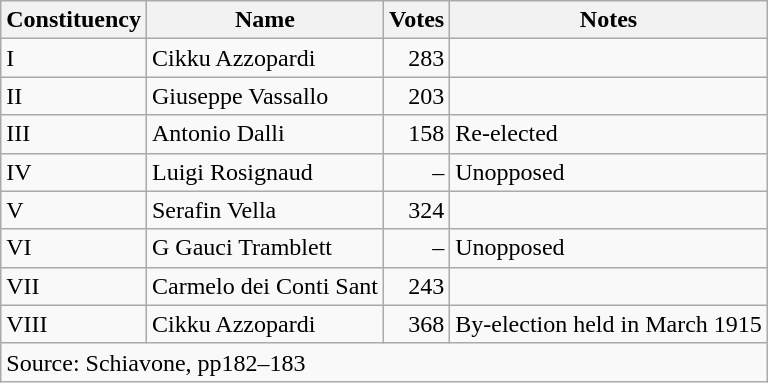<table class=wikitable style=text-align:left>
<tr>
<th>Constituency</th>
<th>Name</th>
<th>Votes</th>
<th>Notes</th>
</tr>
<tr>
<td>I</td>
<td>Cikku Azzopardi</td>
<td align=right>283</td>
<td></td>
</tr>
<tr>
<td>II</td>
<td>Giuseppe Vassallo</td>
<td align=right>203</td>
<td></td>
</tr>
<tr>
<td>III</td>
<td>Antonio Dalli</td>
<td align=right>158</td>
<td>Re-elected</td>
</tr>
<tr>
<td>IV</td>
<td>Luigi Rosignaud</td>
<td align=right>–</td>
<td>Unopposed</td>
</tr>
<tr>
<td>V</td>
<td>Serafin Vella</td>
<td align=right>324</td>
<td></td>
</tr>
<tr>
<td>VI</td>
<td>G Gauci Tramblett</td>
<td align=right>–</td>
<td>Unopposed</td>
</tr>
<tr>
<td>VII</td>
<td>Carmelo dei Conti Sant</td>
<td align=right>243</td>
<td></td>
</tr>
<tr>
<td>VIII</td>
<td>Cikku Azzopardi</td>
<td align=right>368</td>
<td>By-election held in March 1915</td>
</tr>
<tr>
<td colspan=4>Source: Schiavone, pp182–183</td>
</tr>
</table>
